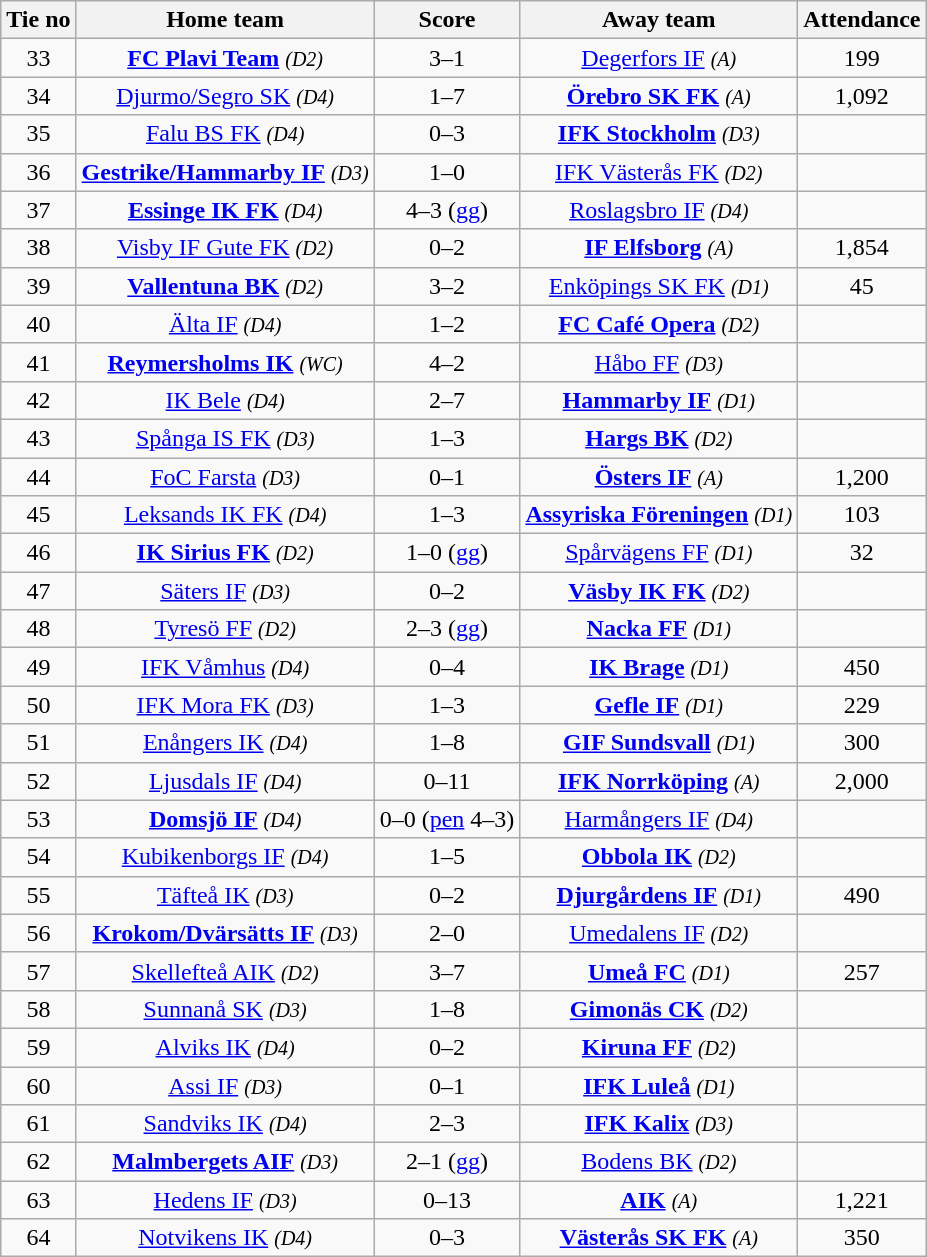<table class="wikitable" style="text-align:center">
<tr>
<th style= width="40px">Tie no</th>
<th style= width="150px">Home team</th>
<th style= width="60px">Score</th>
<th style= width="150px">Away team</th>
<th style= width="30px">Attendance</th>
</tr>
<tr>
<td>33</td>
<td><strong><a href='#'>FC Plavi Team</a></strong> <em><small>(D2)</small></em></td>
<td>3–1</td>
<td><a href='#'>Degerfors IF</a> <em><small>(A)</small></em></td>
<td>199</td>
</tr>
<tr>
<td>34</td>
<td><a href='#'>Djurmo/Segro SK</a> <em><small>(D4)</small></em></td>
<td>1–7</td>
<td><strong><a href='#'>Örebro SK FK</a></strong> <em><small>(A)</small></em></td>
<td>1,092</td>
</tr>
<tr>
<td>35</td>
<td><a href='#'>Falu BS FK</a> <em><small>(D4)</small></em></td>
<td>0–3</td>
<td><strong><a href='#'>IFK Stockholm</a></strong> <em><small>(D3)</small></em></td>
<td></td>
</tr>
<tr>
<td>36</td>
<td><strong><a href='#'>Gestrike/Hammarby IF</a></strong> <em><small>(D3)</small></em></td>
<td>1–0</td>
<td><a href='#'>IFK Västerås FK</a> <em><small>(D2)</small></em></td>
<td></td>
</tr>
<tr>
<td>37</td>
<td><strong><a href='#'>Essinge IK FK</a></strong> <em><small>(D4)</small></em></td>
<td>4–3 (<a href='#'>gg</a>)</td>
<td><a href='#'>Roslagsbro IF</a> <em><small>(D4)</small></em></td>
<td></td>
</tr>
<tr>
<td>38</td>
<td><a href='#'>Visby IF Gute FK</a> <em><small>(D2)</small></em></td>
<td>0–2</td>
<td><strong><a href='#'>IF Elfsborg</a></strong> <em><small>(A)</small></em></td>
<td>1,854</td>
</tr>
<tr>
<td>39</td>
<td><strong><a href='#'>Vallentuna BK</a></strong> <em><small>(D2)</small></em></td>
<td>3–2</td>
<td><a href='#'>Enköpings SK FK</a> <em><small>(D1)</small></em></td>
<td>45</td>
</tr>
<tr>
<td>40</td>
<td><a href='#'>Älta IF</a> <em><small>(D4)</small></em></td>
<td>1–2</td>
<td><strong><a href='#'>FC Café Opera</a></strong> <em><small>(D2)</small></em></td>
<td></td>
</tr>
<tr>
<td>41</td>
<td><strong><a href='#'>Reymersholms IK</a></strong> <em><small>(WC)</small></em></td>
<td>4–2</td>
<td><a href='#'>Håbo FF</a> <em><small>(D3)</small></em></td>
<td></td>
</tr>
<tr>
<td>42</td>
<td><a href='#'>IK Bele</a> <em><small>(D4)</small></em></td>
<td>2–7</td>
<td><strong><a href='#'>Hammarby IF</a></strong> <em><small>(D1)</small></em></td>
<td></td>
</tr>
<tr>
<td>43</td>
<td><a href='#'>Spånga IS FK</a> <em><small>(D3)</small></em></td>
<td>1–3</td>
<td><strong><a href='#'>Hargs BK</a></strong> <em><small>(D2)</small></em></td>
<td></td>
</tr>
<tr>
<td>44</td>
<td><a href='#'>FoC Farsta</a> <em><small>(D3)</small></em></td>
<td>0–1</td>
<td><strong><a href='#'>Östers IF</a></strong> <em><small>(A)</small></em></td>
<td>1,200</td>
</tr>
<tr>
<td>45</td>
<td><a href='#'>Leksands IK FK</a> <em><small>(D4)</small></em></td>
<td>1–3</td>
<td><strong><a href='#'>Assyriska Föreningen</a></strong> <em><small>(D1)</small></em></td>
<td>103</td>
</tr>
<tr>
<td>46</td>
<td><strong><a href='#'>IK Sirius FK</a></strong> <em><small>(D2)</small></em></td>
<td>1–0 (<a href='#'>gg</a>)</td>
<td><a href='#'>Spårvägens FF</a> <em><small>(D1)</small></em></td>
<td>32</td>
</tr>
<tr>
<td>47</td>
<td><a href='#'>Säters IF</a> <em><small>(D3)</small></em></td>
<td>0–2</td>
<td><strong><a href='#'>Väsby IK FK</a></strong> <em><small>(D2)</small></em></td>
<td></td>
</tr>
<tr>
<td>48</td>
<td><a href='#'>Tyresö FF</a> <em><small>(D2)</small></em></td>
<td>2–3 (<a href='#'>gg</a>)</td>
<td><strong><a href='#'>Nacka FF</a></strong> <em><small>(D1)</small></em></td>
<td></td>
</tr>
<tr>
<td>49</td>
<td><a href='#'>IFK Våmhus</a> <em><small>(D4)</small></em></td>
<td>0–4</td>
<td><strong><a href='#'>IK Brage</a></strong> <em><small>(D1)</small></em></td>
<td>450</td>
</tr>
<tr>
<td>50</td>
<td><a href='#'>IFK Mora FK</a> <em><small>(D3)</small></em></td>
<td>1–3</td>
<td><strong><a href='#'>Gefle IF</a></strong> <em><small>(D1)</small></em></td>
<td>229</td>
</tr>
<tr>
<td>51</td>
<td><a href='#'>Enångers IK</a> <em><small>(D4)</small></em></td>
<td>1–8</td>
<td><strong><a href='#'>GIF Sundsvall</a></strong> <em><small>(D1)</small></em></td>
<td>300</td>
</tr>
<tr>
<td>52</td>
<td><a href='#'>Ljusdals IF</a> <em><small>(D4)</small></em></td>
<td>0–11</td>
<td><strong><a href='#'>IFK Norrköping</a></strong> <em><small>(A)</small></em></td>
<td>2,000</td>
</tr>
<tr>
<td>53</td>
<td><strong><a href='#'>Domsjö IF</a></strong> <em><small>(D4)</small></em></td>
<td>0–0 (<a href='#'>pen</a> 4–3)</td>
<td><a href='#'>Harmångers IF</a> <em><small>(D4)</small></em></td>
</tr>
<tr>
<td>54</td>
<td><a href='#'>Kubikenborgs IF</a> <em><small>(D4)</small></em></td>
<td>1–5</td>
<td><strong><a href='#'>Obbola IK</a></strong> <em><small>(D2)</small></em></td>
<td></td>
</tr>
<tr>
<td>55</td>
<td><a href='#'>Täfteå IK</a> <em><small>(D3)</small></em></td>
<td>0–2</td>
<td><strong><a href='#'>Djurgårdens IF</a></strong> <em><small>(D1)</small></em></td>
<td>490</td>
</tr>
<tr>
<td>56</td>
<td><strong><a href='#'>Krokom/Dvärsätts IF</a></strong> <em><small>(D3)</small></em></td>
<td>2–0</td>
<td><a href='#'>Umedalens IF</a> <em><small>(D2)</small></em></td>
<td></td>
</tr>
<tr>
<td>57</td>
<td><a href='#'>Skellefteå AIK</a> <em><small>(D2)</small></em></td>
<td>3–7</td>
<td><strong><a href='#'>Umeå FC</a></strong> <em><small>(D1)</small></em></td>
<td>257</td>
</tr>
<tr>
<td>58</td>
<td><a href='#'>Sunnanå SK</a> <em><small>(D3)</small></em></td>
<td>1–8</td>
<td><strong><a href='#'>Gimonäs CK</a></strong> <em><small>(D2)</small></em></td>
<td></td>
</tr>
<tr>
<td>59</td>
<td><a href='#'>Alviks IK</a> <em><small>(D4)</small></em></td>
<td>0–2</td>
<td><strong><a href='#'>Kiruna FF</a></strong> <em><small>(D2)</small></em></td>
<td></td>
</tr>
<tr>
<td>60</td>
<td><a href='#'>Assi IF</a> <em><small>(D3)</small></em></td>
<td>0–1</td>
<td><strong><a href='#'>IFK Luleå</a></strong> <em><small>(D1)</small></em></td>
<td></td>
</tr>
<tr>
<td>61</td>
<td><a href='#'>Sandviks IK</a> <em><small>(D4)</small></em></td>
<td>2–3</td>
<td><strong><a href='#'>IFK Kalix</a></strong> <em><small>(D3)</small></em></td>
<td></td>
</tr>
<tr>
<td>62</td>
<td><strong><a href='#'>Malmbergets AIF</a></strong> <em><small>(D3)</small></em></td>
<td>2–1 (<a href='#'>gg</a>)</td>
<td><a href='#'>Bodens BK</a> <em><small>(D2)</small></em></td>
<td></td>
</tr>
<tr>
<td>63</td>
<td><a href='#'>Hedens IF</a> <em><small>(D3)</small></em></td>
<td>0–13</td>
<td><strong><a href='#'>AIK</a></strong> <em><small>(A)</small></em></td>
<td>1,221</td>
</tr>
<tr>
<td>64</td>
<td><a href='#'>Notvikens IK</a> <em><small>(D4)</small></em></td>
<td>0–3</td>
<td><strong><a href='#'>Västerås SK FK</a></strong> <em><small>(A)</small></em></td>
<td>350</td>
</tr>
</table>
